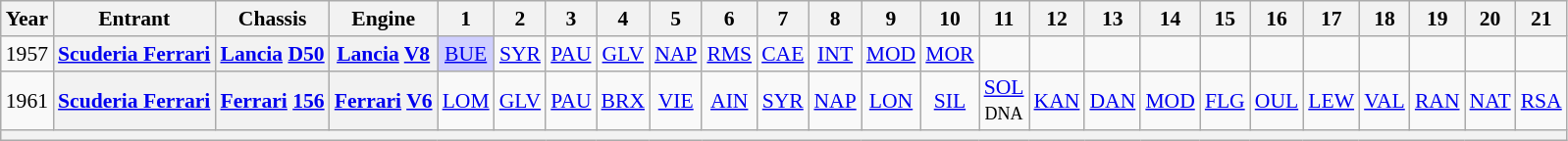<table class="wikitable" style="text-align:center; font-size:90%">
<tr>
<th>Year</th>
<th>Entrant</th>
<th>Chassis</th>
<th>Engine</th>
<th>1</th>
<th>2</th>
<th>3</th>
<th>4</th>
<th>5</th>
<th>6</th>
<th>7</th>
<th>8</th>
<th>9</th>
<th>10</th>
<th>11</th>
<th>12</th>
<th>13</th>
<th>14</th>
<th>15</th>
<th>16</th>
<th>17</th>
<th>18</th>
<th>19</th>
<th>20</th>
<th>21</th>
</tr>
<tr>
<td>1957</td>
<th><a href='#'>Scuderia Ferrari</a></th>
<th><a href='#'>Lancia</a> <a href='#'>D50</a></th>
<th><a href='#'>Lancia</a> <a href='#'>V8</a></th>
<td style="background:#CFCFFF;"><a href='#'>BUE</a><br></td>
<td><a href='#'>SYR</a></td>
<td><a href='#'>PAU</a></td>
<td><a href='#'>GLV</a></td>
<td><a href='#'>NAP</a></td>
<td><a href='#'>RMS</a></td>
<td><a href='#'>CAE</a></td>
<td><a href='#'>INT</a></td>
<td><a href='#'>MOD</a></td>
<td><a href='#'>MOR</a></td>
<td></td>
<td></td>
<td></td>
<td></td>
<td></td>
<td></td>
<td></td>
<td></td>
<td></td>
<td></td>
<td></td>
</tr>
<tr>
<td>1961</td>
<th><a href='#'>Scuderia Ferrari</a></th>
<th><a href='#'>Ferrari</a> <a href='#'>156</a></th>
<th><a href='#'>Ferrari</a> <a href='#'>V6</a></th>
<td><a href='#'>LOM</a></td>
<td><a href='#'>GLV</a></td>
<td><a href='#'>PAU</a></td>
<td><a href='#'>BRX</a></td>
<td><a href='#'>VIE</a></td>
<td><a href='#'>AIN</a></td>
<td><a href='#'>SYR</a></td>
<td><a href='#'>NAP</a></td>
<td><a href='#'>LON</a></td>
<td><a href='#'>SIL</a></td>
<td><a href='#'>SOL</a><br><small>DNA</small></td>
<td><a href='#'>KAN</a></td>
<td><a href='#'>DAN</a></td>
<td><a href='#'>MOD</a></td>
<td><a href='#'>FLG</a></td>
<td><a href='#'>OUL</a></td>
<td><a href='#'>LEW</a></td>
<td><a href='#'>VAL</a></td>
<td><a href='#'>RAN</a></td>
<td><a href='#'>NAT</a></td>
<td><a href='#'>RSA</a></td>
</tr>
<tr>
<th colspan="25"></th>
</tr>
</table>
